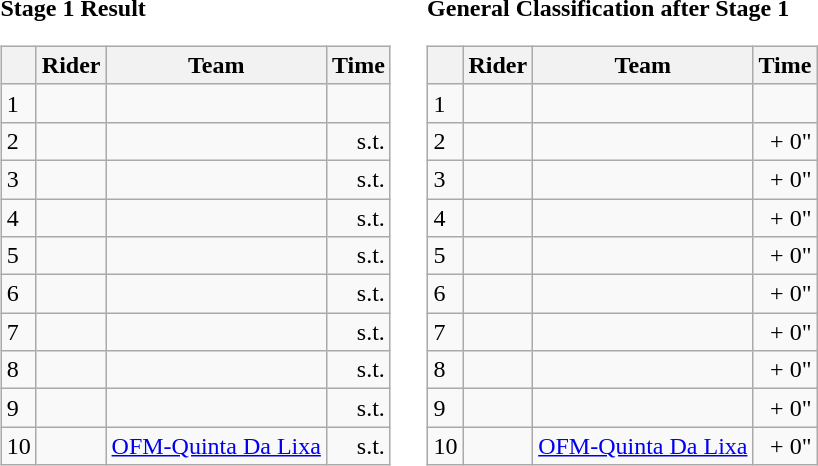<table>
<tr>
<td><strong>Stage 1 Result</strong><br><table class="wikitable">
<tr>
<th></th>
<th>Rider</th>
<th>Team</th>
<th>Time</th>
</tr>
<tr>
<td>1</td>
<td></td>
<td></td>
<td align="right"></td>
</tr>
<tr>
<td>2</td>
<td></td>
<td></td>
<td align="right">s.t.</td>
</tr>
<tr>
<td>3</td>
<td></td>
<td></td>
<td align="right">s.t.</td>
</tr>
<tr>
<td>4</td>
<td></td>
<td></td>
<td align="right">s.t.</td>
</tr>
<tr>
<td>5</td>
<td></td>
<td></td>
<td align="right">s.t.</td>
</tr>
<tr>
<td>6</td>
<td></td>
<td></td>
<td align="right">s.t.</td>
</tr>
<tr>
<td>7</td>
<td></td>
<td></td>
<td align="right">s.t.</td>
</tr>
<tr>
<td>8</td>
<td></td>
<td></td>
<td align="right">s.t.</td>
</tr>
<tr>
<td>9</td>
<td></td>
<td></td>
<td align="right">s.t.</td>
</tr>
<tr>
<td>10</td>
<td></td>
<td><a href='#'>OFM-Quinta Da Lixa</a></td>
<td align="right">s.t.</td>
</tr>
</table>
</td>
<td></td>
<td><strong>General Classification after Stage 1</strong><br><table class="wikitable">
<tr>
<th></th>
<th>Rider</th>
<th>Team</th>
<th>Time</th>
</tr>
<tr>
<td>1</td>
<td> </td>
<td></td>
<td align="right"></td>
</tr>
<tr>
<td>2</td>
<td></td>
<td></td>
<td align="right">+ 0"</td>
</tr>
<tr>
<td>3</td>
<td></td>
<td></td>
<td align="right">+ 0"</td>
</tr>
<tr>
<td>4</td>
<td></td>
<td></td>
<td align="right">+ 0"</td>
</tr>
<tr>
<td>5</td>
<td></td>
<td></td>
<td align="right">+ 0"</td>
</tr>
<tr>
<td>6</td>
<td></td>
<td></td>
<td align="right">+ 0"</td>
</tr>
<tr>
<td>7</td>
<td></td>
<td></td>
<td align="right">+ 0"</td>
</tr>
<tr>
<td>8</td>
<td></td>
<td></td>
<td align="right">+ 0"</td>
</tr>
<tr>
<td>9</td>
<td></td>
<td></td>
<td align="right">+ 0"</td>
</tr>
<tr>
<td>10</td>
<td></td>
<td><a href='#'>OFM-Quinta Da Lixa</a></td>
<td align="right">+ 0"</td>
</tr>
</table>
</td>
</tr>
</table>
